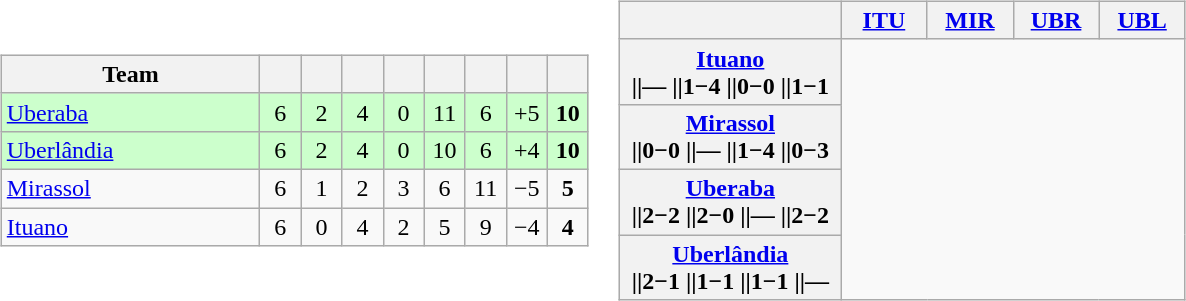<table>
<tr>
<td><br><table class="wikitable" style="text-align: center;">
<tr>
<th width=165>Team</th>
<th width=20></th>
<th width=20></th>
<th width=20></th>
<th width=20></th>
<th width=20></th>
<th width=20></th>
<th width=20></th>
<th width=20></th>
</tr>
<tr bgcolor=#CCFFCC>
<td align=left> <a href='#'>Uberaba</a></td>
<td>6</td>
<td>2</td>
<td>4</td>
<td>0</td>
<td>11</td>
<td>6</td>
<td>+5</td>
<td><strong>10</strong></td>
</tr>
<tr bgcolor=#CCFFCC>
<td align=left> <a href='#'>Uberlândia</a></td>
<td>6</td>
<td>2</td>
<td>4</td>
<td>0</td>
<td>10</td>
<td>6</td>
<td>+4</td>
<td><strong>10</strong></td>
</tr>
<tr>
<td align=left> <a href='#'>Mirassol</a></td>
<td>6</td>
<td>1</td>
<td>2</td>
<td>3</td>
<td>6</td>
<td>11</td>
<td>−5</td>
<td><strong>5</strong></td>
</tr>
<tr>
<td align=left> <a href='#'>Ituano</a></td>
<td>6</td>
<td>0</td>
<td>4</td>
<td>2</td>
<td>5</td>
<td>9</td>
<td>−4</td>
<td><strong>4</strong></td>
</tr>
</table>
</td>
<td><br><table class="wikitable" style="text-align:center">
<tr>
<th width="140"> </th>
<th width="50"><a href='#'>ITU</a></th>
<th width="50"><a href='#'>MIR</a></th>
<th width="50"><a href='#'>UBR</a></th>
<th width="50"><a href='#'>UBL</a></th>
</tr>
<tr>
<th><a href='#'>Ituano</a><br> ||—
 ||1−4
 ||0−0
 ||1−1</th>
</tr>
<tr>
<th><a href='#'>Mirassol</a><br> ||0−0
 ||—
 ||1−4
 ||0−3</th>
</tr>
<tr>
<th><a href='#'>Uberaba</a><br> ||2−2
 ||2−0
 ||—
 ||2−2</th>
</tr>
<tr>
<th><a href='#'>Uberlândia</a><br> ||2−1
 ||1−1
 ||1−1
 ||—</th>
</tr>
</table>
</td>
</tr>
</table>
